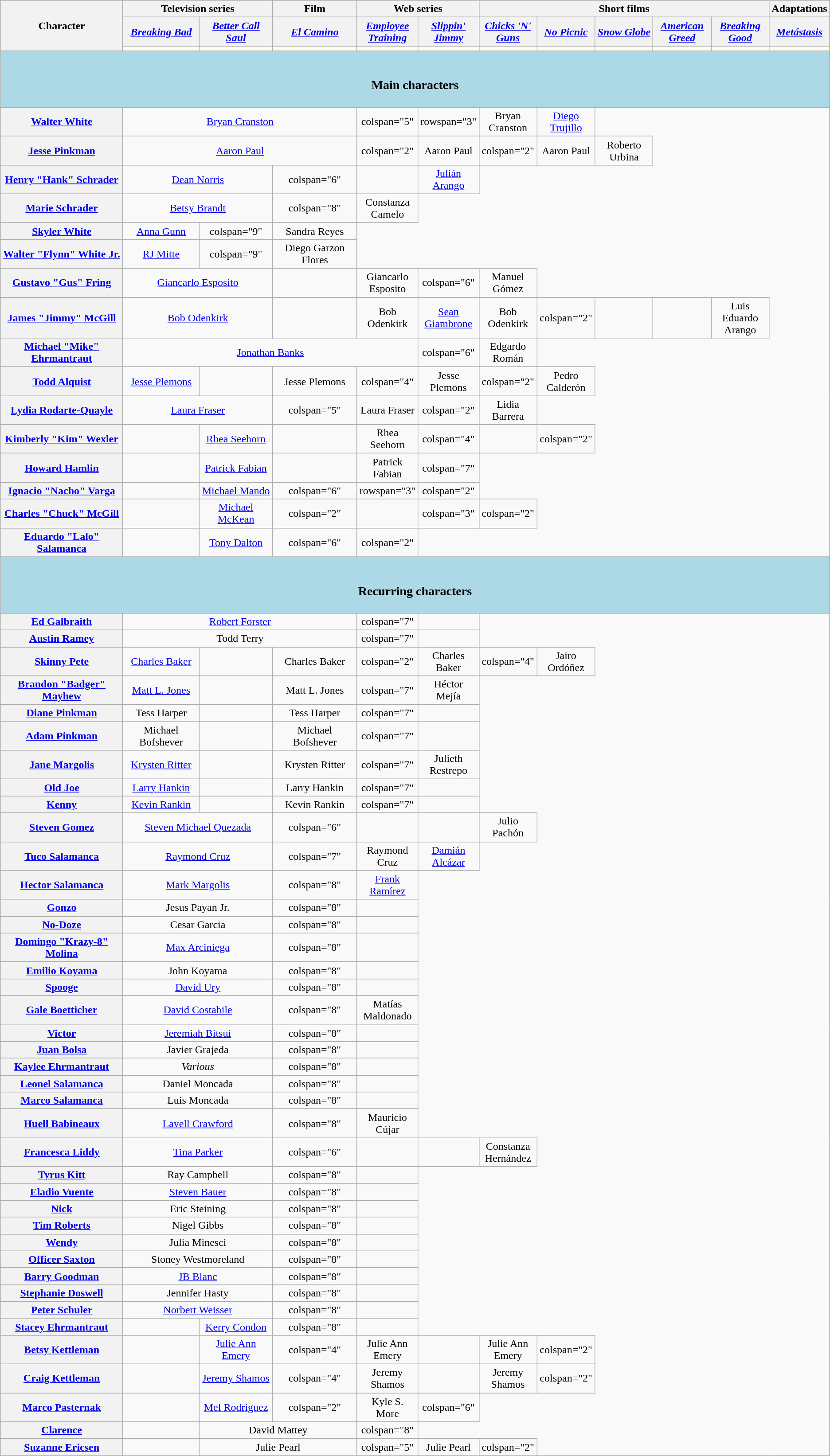<table class="wikitable" style="text-align:center;">
<tr>
<th rowspan="3" scope="col">Character</th>
<th colspan="2" scope="col">Television series</th>
<th scope="col">Film</th>
<th colspan="2" scope="col">Web series</th>
<th colspan="5" scope="col">Short films</th>
<th scope="col">Adaptations</th>
</tr>
<tr>
<th scope="col"><em><a href='#'>Breaking Bad</a></em></th>
<th scope="col"><em><a href='#'>Better Call Saul</a></em></th>
<th scope="col"><a href='#'><em>El Camino</em></a></th>
<th scope="col" width="7%"><a href='#'><em>Employee Training</em></a></th>
<th scope="col" width="7%"><em><a href='#'>Slippin' Jimmy</a></em></th>
<th scope="col" width="7%"><a href='#'><em>Chicks 'N' Guns</em></a></th>
<th scope="col" width="7%"><a href='#'><em>No Picnic</em></a></th>
<th scope="col" width="7%"><a href='#'><em>Snow Globe</em></a></th>
<th scope="col" width="7%"><a href='#'><em>American Greed</em></a></th>
<th scope="col" width="7%"><a href='#'><em>Breaking Good</em></a></th>
<th scope="col"><em><a href='#'>Metástasis</a></em></th>
</tr>
<tr>
<th style="background:ivory;"></th>
<th style="background:ivory;"></th>
<th style="background:ivory;"></th>
<th style="background:ivory;"></th>
<th style="background:ivory;"></th>
<th style="background:ivory;"></th>
<th style="background:ivory;"></th>
<th style="background:ivory;"></th>
<th style="background:ivory;"></th>
<th style="background:ivory;"></th>
<th style="background:ivory;"></th>
</tr>
<tr>
<th colspan="12" style="background:lightblue;"><br><h3>Main characters</h3></th>
</tr>
<tr>
<th scope="row"><a href='#'>Walter White<br></a></th>
<td colspan="3"><a href='#'>Bryan Cranston</a></td>
<td>colspan="5" </td>
<td>rowspan="3" </td>
<td>Bryan Cranston</td>
<td><a href='#'>Diego Trujillo</a></td>
</tr>
<tr>
<th scope="row"><a href='#'>Jesse Pinkman</a></th>
<td colspan="3"><a href='#'>Aaron Paul</a></td>
<td>colspan="2" </td>
<td>Aaron Paul</td>
<td>colspan="2" </td>
<td>Aaron Paul</td>
<td>Roberto Urbina</td>
</tr>
<tr>
<th scope="row"><a href='#'>Henry "Hank" Schrader</a></th>
<td colspan="2"><a href='#'>Dean Norris</a></td>
<td>colspan="6" </td>
<td></td>
<td><a href='#'>Julián Arango</a></td>
</tr>
<tr>
<th scope="row"><a href='#'>Marie Schrader</a></th>
<td colspan="2"><a href='#'>Betsy Brandt</a></td>
<td>colspan="8" </td>
<td>Constanza Camelo</td>
</tr>
<tr>
<th scope="row"><a href='#'>Skyler White</a></th>
<td><a href='#'>Anna Gunn</a></td>
<td>colspan="9" </td>
<td>Sandra Reyes</td>
</tr>
<tr>
<th scope="row"><a href='#'>Walter "Flynn" White Jr.</a></th>
<td><a href='#'>RJ Mitte</a></td>
<td>colspan="9" </td>
<td>Diego Garzon Flores</td>
</tr>
<tr>
<th scope="row"><a href='#'>Gustavo "Gus" Fring<br></a></th>
<td colspan="2"><a href='#'>Giancarlo Esposito</a></td>
<td></td>
<td>Giancarlo Esposito</td>
<td>colspan="6" </td>
<td>Manuel Gómez</td>
</tr>
<tr>
<th scope="row"><a href='#'>James "Jimmy" McGill<br></a></th>
<td colspan="2"><a href='#'>Bob Odenkirk</a></td>
<td></td>
<td>Bob Odenkirk</td>
<td><a href='#'>Sean Giambrone</a></td>
<td>Bob Odenkirk</td>
<td>colspan="2" </td>
<td></td>
<td></td>
<td>Luis Eduardo Arango</td>
</tr>
<tr>
<th scope="row"><a href='#'>Michael "Mike" Ehrmantraut</a></th>
<td colspan="4"><a href='#'>Jonathan Banks</a></td>
<td>colspan="6" </td>
<td>Edgardo Román</td>
</tr>
<tr>
<th scope="row"><a href='#'>Todd Alquist</a></th>
<td><a href='#'>Jesse Plemons</a></td>
<td></td>
<td>Jesse Plemons</td>
<td>colspan="4" </td>
<td>Jesse Plemons</td>
<td>colspan="2" </td>
<td>Pedro Calderón</td>
</tr>
<tr>
<th scope="row"><a href='#'>Lydia Rodarte-Quayle</a></th>
<td colspan="2"><a href='#'>Laura Fraser</a></td>
<td>colspan="5" </td>
<td>Laura Fraser</td>
<td>colspan="2" </td>
<td>Lidia Barrera</td>
</tr>
<tr>
<th scope="row"><a href='#'>Kimberly "Kim" Wexler</a></th>
<td></td>
<td><a href='#'>Rhea Seehorn</a></td>
<td></td>
<td>Rhea Seehorn</td>
<td>colspan="4" </td>
<td></td>
<td>colspan="2" </td>
</tr>
<tr>
<th scope="row"><a href='#'>Howard Hamlin</a></th>
<td></td>
<td><a href='#'>Patrick Fabian</a></td>
<td></td>
<td>Patrick Fabian</td>
<td>colspan="7" </td>
</tr>
<tr>
<th scope="row"><a href='#'>Ignacio "Nacho" Varga</a></th>
<td></td>
<td><a href='#'>Michael Mando</a></td>
<td>colspan="6" </td>
<td>rowspan="3" </td>
<td>colspan="2"  </td>
</tr>
<tr>
<th scope="row"><a href='#'>Charles "Chuck" McGill</a></th>
<td></td>
<td><a href='#'>Michael McKean</a></td>
<td>colspan="2" </td>
<td></td>
<td>colspan="3" </td>
<td>colspan="2" </td>
</tr>
<tr>
<th scope="row"><a href='#'>Eduardo "Lalo" Salamanca</a></th>
<td></td>
<td><a href='#'>Tony Dalton</a></td>
<td>colspan="6" </td>
<td>colspan="2" </td>
</tr>
<tr>
<th colspan="13" style="background:lightblue;"><br><h3>Recurring characters</h3></th>
</tr>
<tr>
<th><a href='#'>Ed Galbraith</a></th>
<td colspan="3"><a href='#'>Robert Forster</a></td>
<td>colspan="7" </td>
<td></td>
</tr>
<tr>
<th><a href='#'>Austin Ramey</a></th>
<td colspan="3">Todd Terry</td>
<td>colspan="7" </td>
<td></td>
</tr>
<tr>
<th><a href='#'>Skinny Pete</a></th>
<td><a href='#'>Charles Baker</a></td>
<td></td>
<td>Charles Baker</td>
<td>colspan="2" </td>
<td>Charles Baker</td>
<td>colspan="4" </td>
<td>Jairo Ordóñez</td>
</tr>
<tr>
<th><a href='#'>Brandon "Badger" Mayhew</a></th>
<td><a href='#'>Matt L. Jones</a></td>
<td></td>
<td>Matt L. Jones</td>
<td>colspan="7" </td>
<td>Héctor Mejía</td>
</tr>
<tr>
<th><a href='#'>Diane Pinkman</a></th>
<td>Tess Harper</td>
<td></td>
<td>Tess Harper</td>
<td>colspan="7" </td>
<td></td>
</tr>
<tr>
<th><a href='#'>Adam Pinkman</a></th>
<td>Michael Bofshever</td>
<td></td>
<td>Michael Bofshever</td>
<td>colspan="7" </td>
<td></td>
</tr>
<tr>
<th><a href='#'>Jane Margolis</a></th>
<td><a href='#'>Krysten Ritter</a></td>
<td></td>
<td>Krysten Ritter</td>
<td>colspan="7" </td>
<td>Julieth Restrepo</td>
</tr>
<tr>
<th><a href='#'>Old Joe</a></th>
<td><a href='#'>Larry Hankin</a></td>
<td></td>
<td>Larry Hankin</td>
<td>colspan="7" </td>
<td></td>
</tr>
<tr>
<th><a href='#'>Kenny</a></th>
<td><a href='#'>Kevin Rankin</a></td>
<td></td>
<td>Kevin Rankin</td>
<td>colspan="7" </td>
<td></td>
</tr>
<tr>
<th><a href='#'>Steven Gomez</a></th>
<td colspan="2"><a href='#'>Steven Michael Quezada</a></td>
<td>colspan="6" </td>
<td></td>
<td></td>
<td>Julio Pachón</td>
</tr>
<tr>
<th><a href='#'>Tuco Salamanca</a></th>
<td colspan="2"><a href='#'>Raymond Cruz</a></td>
<td>colspan="7" </td>
<td>Raymond Cruz</td>
<td><a href='#'>Damián Alcázar</a></td>
</tr>
<tr>
<th><a href='#'>Hector Salamanca</a></th>
<td colspan="2"><a href='#'>Mark Margolis</a></td>
<td>colspan="8" </td>
<td><a href='#'>Frank Ramírez</a></td>
</tr>
<tr>
<th><a href='#'>Gonzo</a></th>
<td colspan="2">Jesus Payan Jr.</td>
<td>colspan="8" </td>
<td></td>
</tr>
<tr>
<th><a href='#'>No-Doze</a></th>
<td colspan="2">Cesar Garcia</td>
<td>colspan="8" </td>
<td></td>
</tr>
<tr>
<th><a href='#'>Domingo "Krazy-8" Molina</a></th>
<td colspan="2"><a href='#'>Max Arciniega</a></td>
<td>colspan="8" </td>
<td></td>
</tr>
<tr>
<th><a href='#'>Emilio Koyama</a></th>
<td colspan="2">John Koyama</td>
<td>colspan="8" </td>
<td></td>
</tr>
<tr>
<th><a href='#'>Spooge</a></th>
<td colspan="2"><a href='#'>David Ury</a></td>
<td>colspan="8" </td>
<td></td>
</tr>
<tr>
<th><a href='#'>Gale Boetticher</a></th>
<td colspan="2"><a href='#'>David Costabile</a></td>
<td>colspan="8" </td>
<td>Matías Maldonado</td>
</tr>
<tr>
<th><a href='#'>Victor</a></th>
<td colspan="2"><a href='#'>Jeremiah Bitsui</a></td>
<td>colspan="8" </td>
<td></td>
</tr>
<tr>
<th><a href='#'>Juan Bolsa</a></th>
<td colspan="2">Javier Grajeda</td>
<td>colspan="8" </td>
<td></td>
</tr>
<tr>
<th><a href='#'>Kaylee Ehrmantraut</a></th>
<td colspan="2"><em>Various</em></td>
<td>colspan="8" </td>
<td></td>
</tr>
<tr>
<th><a href='#'>Leonel Salamanca</a></th>
<td colspan="2">Daniel Moncada</td>
<td>colspan="8" </td>
<td></td>
</tr>
<tr>
<th><a href='#'>Marco Salamanca</a></th>
<td colspan="2">Luis Moncada</td>
<td>colspan="8" </td>
<td></td>
</tr>
<tr>
<th><a href='#'>Huell Babineaux</a></th>
<td colspan="2"><a href='#'>Lavell Crawford</a></td>
<td>colspan="8" </td>
<td>Mauricio Cújar</td>
</tr>
<tr>
<th><a href='#'>Francesca Liddy</a></th>
<td colspan="2"><a href='#'>Tina Parker</a></td>
<td>colspan="6" </td>
<td></td>
<td></td>
<td>Constanza Hernández</td>
</tr>
<tr>
<th><a href='#'>Tyrus Kitt</a></th>
<td colspan="2">Ray Campbell</td>
<td>colspan="8" </td>
<td></td>
</tr>
<tr>
<th><a href='#'>Eladio Vuente</a></th>
<td colspan="2"><a href='#'>Steven Bauer</a></td>
<td>colspan="8" </td>
<td></td>
</tr>
<tr>
<th><a href='#'>Nick</a></th>
<td colspan="2">Eric Steining</td>
<td>colspan="8" </td>
<td></td>
</tr>
<tr>
<th><a href='#'>Tim Roberts</a></th>
<td colspan="2">Nigel Gibbs</td>
<td>colspan="8" </td>
<td></td>
</tr>
<tr>
<th><a href='#'>Wendy</a></th>
<td colspan="2">Julia Minesci</td>
<td>colspan="8" </td>
<td></td>
</tr>
<tr>
<th><a href='#'>Officer Saxton</a></th>
<td colspan="2">Stoney Westmoreland</td>
<td>colspan="8" </td>
<td></td>
</tr>
<tr>
<th><a href='#'>Barry Goodman</a></th>
<td colspan="2"><a href='#'>JB Blanc</a></td>
<td>colspan="8" </td>
<td></td>
</tr>
<tr>
<th><a href='#'>Stephanie Doswell</a></th>
<td colspan="2">Jennifer Hasty</td>
<td>colspan="8" </td>
<td></td>
</tr>
<tr>
<th><a href='#'>Peter Schuler</a></th>
<td colspan="2"><a href='#'>Norbert Weisser</a></td>
<td>colspan="8" </td>
<td></td>
</tr>
<tr>
<th><a href='#'>Stacey Ehrmantraut</a></th>
<td></td>
<td><a href='#'>Kerry Condon</a></td>
<td>colspan="8" </td>
<td></td>
</tr>
<tr>
<th><a href='#'>Betsy Kettleman</a></th>
<td></td>
<td><a href='#'>Julie Ann Emery</a></td>
<td>colspan="4" </td>
<td>Julie Ann Emery</td>
<td></td>
<td>Julie Ann Emery</td>
<td>colspan="2" </td>
</tr>
<tr>
<th><a href='#'>Craig Kettleman</a></th>
<td></td>
<td><a href='#'>Jeremy Shamos</a></td>
<td>colspan="4" </td>
<td>Jeremy Shamos</td>
<td></td>
<td>Jeremy Shamos</td>
<td>colspan="2" </td>
</tr>
<tr>
<th scope="row"><a href='#'>Marco Pasternak</a></th>
<td></td>
<td><a href='#'>Mel Rodriguez</a></td>
<td>colspan="2" </td>
<td>Kyle S. More</td>
<td>colspan="6" </td>
</tr>
<tr>
<th><a href='#'>Clarence</a></th>
<td></td>
<td colspan="2">David Mattey</td>
<td>colspan="8" </td>
</tr>
<tr>
<th><a href='#'>Suzanne Ericsen</a></th>
<td></td>
<td colspan="2">Julie Pearl</td>
<td>colspan="5" </td>
<td>Julie Pearl</td>
<td>colspan="2" </td>
</tr>
</table>
